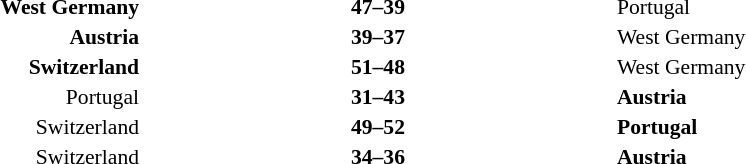<table width=75% cellspacing=1>
<tr>
<th width=25%></th>
<th width=25%></th>
<th width=25%></th>
</tr>
<tr style=font-size:90%>
<td align=right><strong>West Germany</strong></td>
<td align=center><strong>47–39</strong></td>
<td>Portugal</td>
</tr>
<tr style=font-size:90%>
<td align=right><strong>Austria</strong></td>
<td align=center><strong>39–37</strong></td>
<td>West Germany</td>
</tr>
<tr style=font-size:90%>
<td align=right><strong>Switzerland</strong></td>
<td align=center><strong>51–48</strong></td>
<td>West Germany</td>
</tr>
<tr style=font-size:90%>
<td align=right>Portugal</td>
<td align=center><strong>31–43</strong></td>
<td><strong>Austria</strong></td>
</tr>
<tr style=font-size:90%>
<td align=right>Switzerland</td>
<td align=center><strong>49–52</strong></td>
<td><strong>Portugal</strong></td>
</tr>
<tr style=font-size:90%>
<td align=right>Switzerland</td>
<td align=center><strong>34–36</strong></td>
<td><strong>Austria</strong></td>
</tr>
</table>
